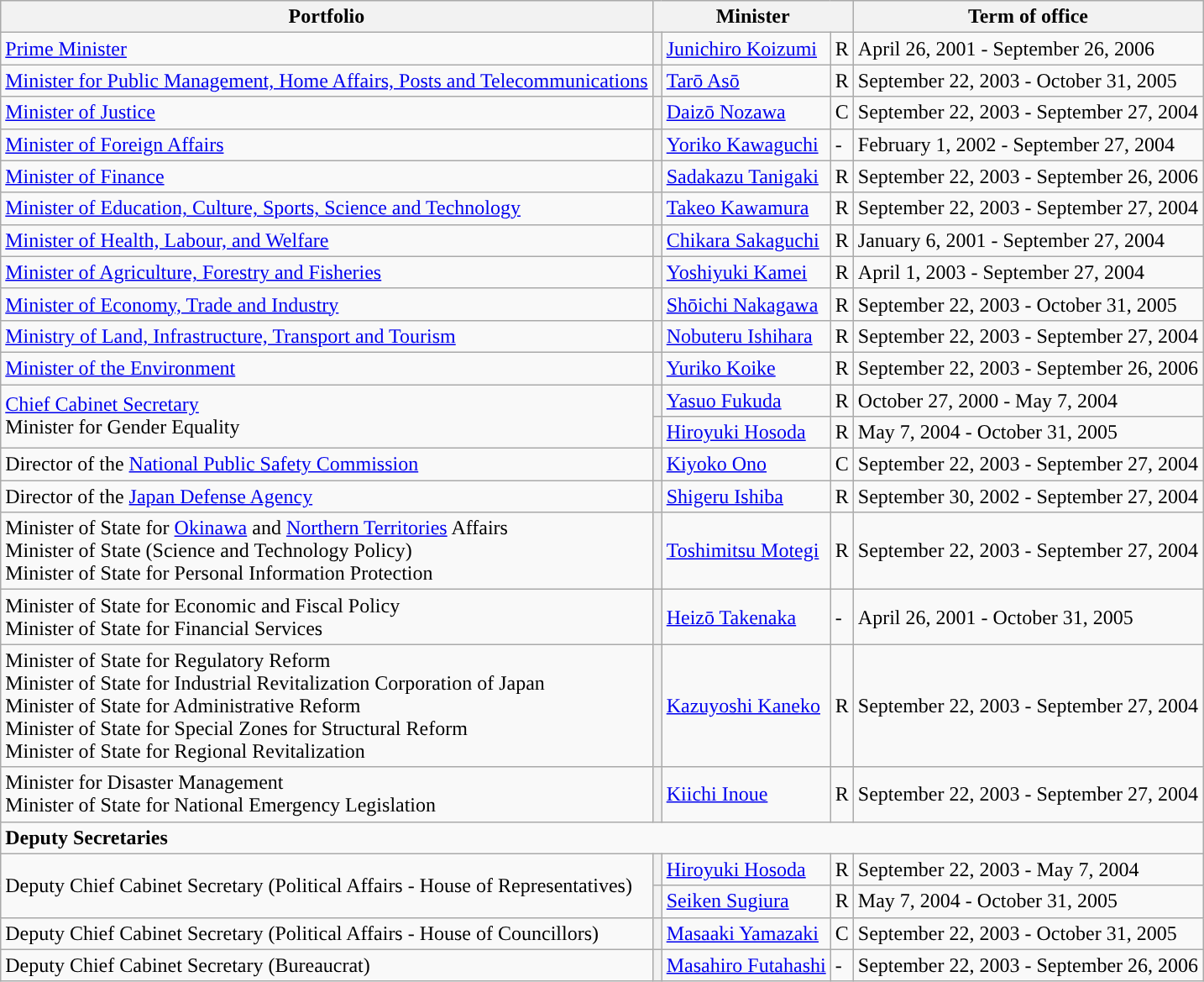<table class="wikitable">
<tr>
<th>Portfolio</th>
<th colspan=3>Minister</th>
<th>Term of office</th>
</tr>
<tr>
<td><a href='#'>Prime Minister</a></td>
<th style="color:inherit;background-color: "></th>
<td><a href='#'>Junichiro Koizumi</a></td>
<td>R</td>
<td>April 26, 2001 - September 26, 2006</td>
</tr>
<tr>
<td><a href='#'>Minister for Public Management, Home Affairs, Posts and Telecommunications</a></td>
<th style="color:inherit;background-color: "></th>
<td><a href='#'>Tarō Asō</a></td>
<td>R</td>
<td>September 22, 2003 - October 31, 2005</td>
</tr>
<tr>
<td><a href='#'>Minister of Justice</a></td>
<th style="color:inherit;background-color: "></th>
<td><a href='#'>Daizō Nozawa</a></td>
<td>C</td>
<td>September 22, 2003 - September 27, 2004</td>
</tr>
<tr>
<td><a href='#'>Minister of Foreign Affairs</a></td>
<th style="color:inherit;background-color: "></th>
<td><a href='#'>Yoriko Kawaguchi</a></td>
<td>-</td>
<td>February 1, 2002 - September 27, 2004</td>
</tr>
<tr>
<td><a href='#'>Minister of Finance</a></td>
<th style="color:inherit;background-color: "></th>
<td><a href='#'>Sadakazu Tanigaki</a></td>
<td>R</td>
<td>September 22, 2003 - September 26, 2006</td>
</tr>
<tr>
<td><a href='#'>Minister of Education, Culture, Sports, Science and Technology</a></td>
<th style="color:inherit;background-color: "></th>
<td><a href='#'>Takeo Kawamura</a></td>
<td>R</td>
<td>September 22, 2003 - September 27, 2004</td>
</tr>
<tr>
<td><a href='#'>Minister of Health, Labour, and Welfare</a></td>
<th style="color:inherit;background-color: "></th>
<td><a href='#'>Chikara Sakaguchi</a></td>
<td>R</td>
<td>January 6, 2001 - September 27, 2004</td>
</tr>
<tr>
<td><a href='#'>Minister of Agriculture, Forestry and Fisheries</a></td>
<th style="color:inherit;background-color: "></th>
<td><a href='#'>Yoshiyuki Kamei</a></td>
<td>R</td>
<td>April 1, 2003 - September 27, 2004</td>
</tr>
<tr>
<td><a href='#'>Minister of Economy, Trade and Industry</a></td>
<th style="color:inherit;background-color: "></th>
<td><a href='#'>Shōichi Nakagawa</a></td>
<td>R</td>
<td>September 22, 2003 - October 31, 2005</td>
</tr>
<tr>
<td><a href='#'>Ministry of Land, Infrastructure, Transport and Tourism</a></td>
<th style="color:inherit;background-color: "></th>
<td><a href='#'>Nobuteru Ishihara</a></td>
<td>R</td>
<td>September 22, 2003 - September 27, 2004</td>
</tr>
<tr>
<td><a href='#'>Minister of the Environment</a></td>
<th style="color:inherit;background-color: "></th>
<td><a href='#'>Yuriko Koike</a></td>
<td>R</td>
<td>September 22, 2003 - September 26, 2006</td>
</tr>
<tr>
<td rowspan=2><a href='#'>Chief Cabinet Secretary</a> <br>Minister for Gender Equality</td>
<th style="color:inherit;background-color: "></th>
<td><a href='#'>Yasuo Fukuda</a></td>
<td>R</td>
<td>October 27, 2000 - May 7, 2004</td>
</tr>
<tr>
<th style="color:inherit;background-color: "></th>
<td><a href='#'>Hiroyuki Hosoda</a></td>
<td>R</td>
<td>May 7, 2004 - October 31, 2005</td>
</tr>
<tr>
<td>Director of the <a href='#'>National Public Safety Commission</a></td>
<th style="color:inherit;background-color: "></th>
<td><a href='#'>Kiyoko Ono</a></td>
<td>C</td>
<td>September 22, 2003 - September 27, 2004</td>
</tr>
<tr>
<td>Director of the <a href='#'>Japan Defense Agency</a></td>
<th style="color:inherit;background-color: "></th>
<td><a href='#'>Shigeru Ishiba</a></td>
<td>R</td>
<td>September 30, 2002 - September 27, 2004</td>
</tr>
<tr>
<td>Minister of State for <a href='#'>Okinawa</a> and <a href='#'>Northern Territories</a> Affairs <br>Minister of State (Science and Technology Policy) <br>Minister of State for Personal Information Protection</td>
<th style="color:inherit;background-color: "></th>
<td><a href='#'>Toshimitsu Motegi</a></td>
<td>R</td>
<td>September 22, 2003 - September 27, 2004</td>
</tr>
<tr>
<td>Minister of State for Economic and Fiscal Policy <br>Minister of State for Financial Services</td>
<th style="color:inherit;background-color: "></th>
<td><a href='#'>Heizō Takenaka</a></td>
<td>-</td>
<td>April 26, 2001 - October 31, 2005</td>
</tr>
<tr>
<td>Minister of State for Regulatory Reform <br>Minister of State for Industrial Revitalization Corporation of Japan <br>Minister of State for Administrative Reform <br>Minister of State for Special Zones for Structural Reform <br>Minister of State for Regional Revitalization</td>
<th style="color:inherit;background-color: "></th>
<td><a href='#'>Kazuyoshi Kaneko</a></td>
<td>R</td>
<td>September 22, 2003 - September 27, 2004</td>
</tr>
<tr>
<td>Minister for Disaster Management <br>Minister of State for National Emergency Legislation</td>
<th style="color:inherit;background-color: "></th>
<td><a href='#'>Kiichi Inoue</a></td>
<td>R</td>
<td>September 22, 2003 - September 27, 2004</td>
</tr>
<tr>
<td colspan=5><strong>Deputy Secretaries</strong></td>
</tr>
<tr>
<td rowspan=2>Deputy Chief Cabinet Secretary (Political Affairs - House of Representatives)</td>
<th style="color:inherit;background-color: "></th>
<td><a href='#'>Hiroyuki Hosoda</a></td>
<td>R</td>
<td>September 22, 2003 - May 7, 2004</td>
</tr>
<tr>
<th style="color:inherit;background-color: "></th>
<td><a href='#'>Seiken Sugiura</a></td>
<td>R</td>
<td>May 7, 2004 - October 31, 2005</td>
</tr>
<tr>
<td>Deputy Chief Cabinet Secretary (Political Affairs - House of Councillors)</td>
<th style="color:inherit;background-color: "></th>
<td><a href='#'>Masaaki Yamazaki</a></td>
<td>C</td>
<td>September 22, 2003 - October 31, 2005</td>
</tr>
<tr>
<td>Deputy Chief Cabinet Secretary (Bureaucrat)</td>
<th style="color:inherit;background-color: "></th>
<td><a href='#'>Masahiro Futahashi</a></td>
<td>-</td>
<td>September 22, 2003 - September 26, 2006</td>
</tr>
</table>
